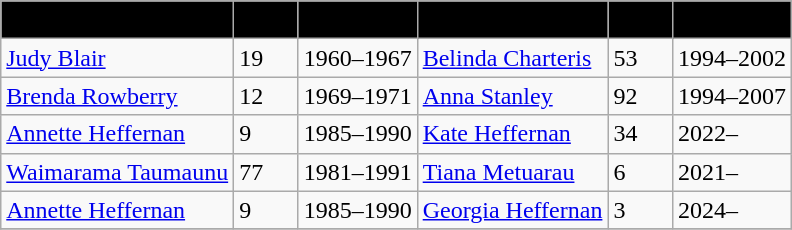<table class="wikitable collapsible" border="1">
<tr>
<th style="background:black;"><span>Mother</span></th>
<th style="background:black;"><span>Apps</span></th>
<th style="background:black;"><span>Years</span></th>
<th style="background:black;"><span>Daughter</span></th>
<th style="background:black;"><span>Apps</span></th>
<th style="background:black;"><span>Years</span></th>
</tr>
<tr>
<td><a href='#'>Judy Blair</a></td>
<td>19</td>
<td>1960–1967</td>
<td><a href='#'>Belinda Charteris</a></td>
<td>53</td>
<td>1994–2002</td>
</tr>
<tr>
<td><a href='#'>Brenda Rowberry</a></td>
<td>12</td>
<td>1969–1971</td>
<td><a href='#'>Anna Stanley</a></td>
<td>92</td>
<td>1994–2007</td>
</tr>
<tr>
<td><a href='#'>Annette Heffernan</a></td>
<td>9</td>
<td>1985–1990</td>
<td><a href='#'>Kate Heffernan</a></td>
<td>34</td>
<td>2022–</td>
</tr>
<tr>
<td><a href='#'>Waimarama Taumaunu</a></td>
<td>77</td>
<td>1981–1991</td>
<td><a href='#'>Tiana Metuarau</a></td>
<td>6</td>
<td>2021–</td>
</tr>
<tr>
<td><a href='#'>Annette Heffernan</a></td>
<td>9</td>
<td>1985–1990</td>
<td><a href='#'>Georgia Heffernan</a></td>
<td>3</td>
<td>2024–</td>
</tr>
<tr>
</tr>
</table>
